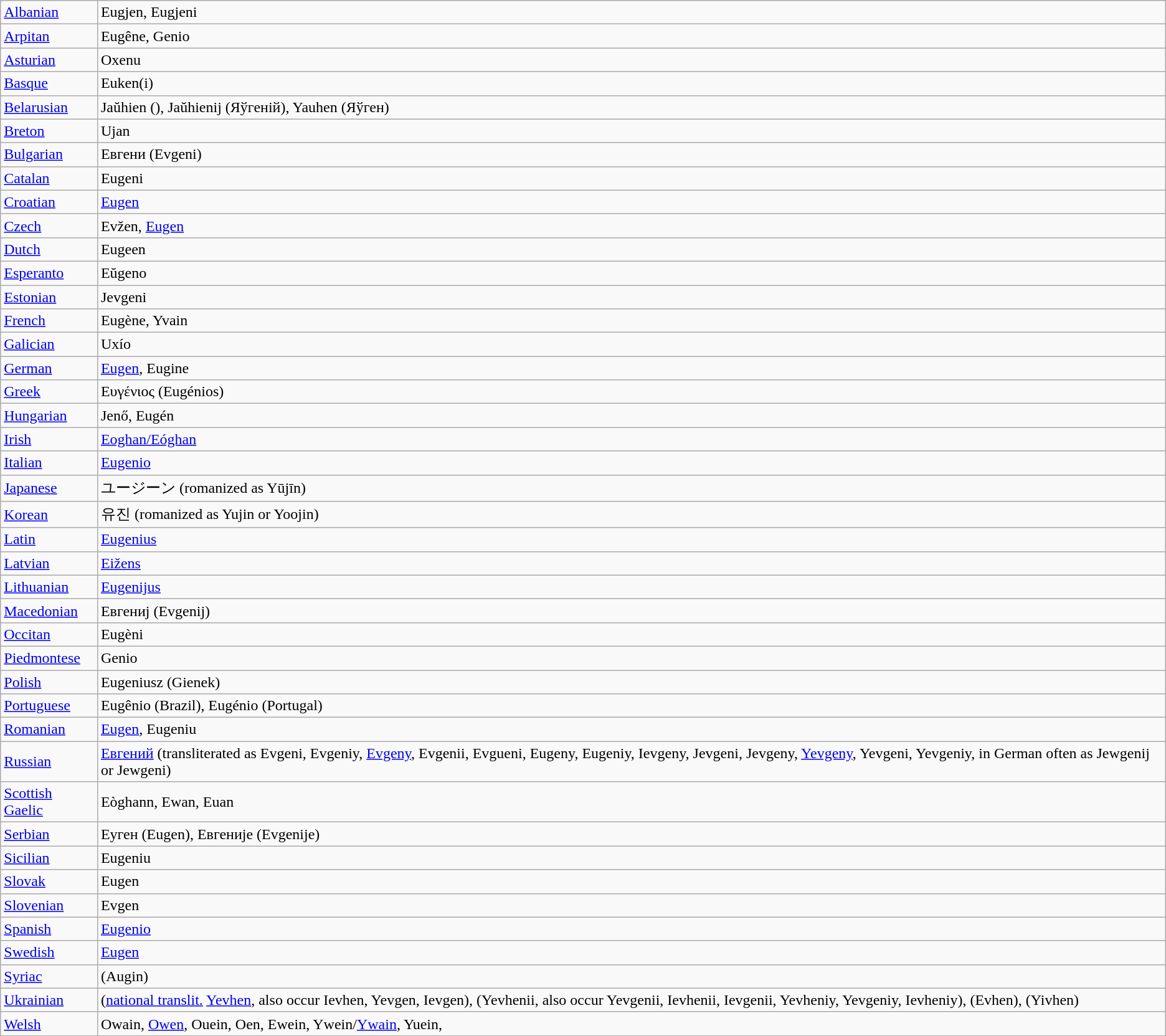<table class="wikitable" border="0">
<tr align="left">
<td><a href='#'>Albanian</a></td>
<td>Eugjen, Eugjeni</td>
</tr>
<tr>
<td><a href='#'>Arpitan</a></td>
<td>Eugêne, Genio</td>
</tr>
<tr>
<td><a href='#'>Asturian</a></td>
<td>Oxenu</td>
</tr>
<tr>
<td><a href='#'>Basque</a></td>
<td>Euken(i)</td>
</tr>
<tr>
<td><a href='#'>Belarusian</a></td>
<td>Jaŭhien (), Jaŭhienij (Яўгеній), Yauhen (Яўген)</td>
</tr>
<tr>
<td><a href='#'>Breton</a></td>
<td>Ujan</td>
</tr>
<tr>
<td><a href='#'>Bulgarian</a></td>
<td>Евгени (Evgeni)</td>
</tr>
<tr>
<td><a href='#'>Catalan</a></td>
<td>Eugeni</td>
</tr>
<tr>
<td><a href='#'>Croatian</a></td>
<td><a href='#'>Eugen</a></td>
</tr>
<tr>
<td><a href='#'>Czech</a></td>
<td>Evžen, <a href='#'>Eugen</a></td>
</tr>
<tr>
<td><a href='#'>Dutch</a></td>
<td>Eugeen</td>
</tr>
<tr>
<td><a href='#'>Esperanto</a></td>
<td>Eŭgeno</td>
</tr>
<tr>
<td><a href='#'>Estonian</a></td>
<td>Jevgeni</td>
</tr>
<tr>
<td><a href='#'>French</a></td>
<td>Eugène, Yvain</td>
</tr>
<tr>
<td><a href='#'>Galician</a></td>
<td>Uxío</td>
</tr>
<tr>
<td><a href='#'>German</a></td>
<td><a href='#'>Eugen</a>, Eugine</td>
</tr>
<tr>
<td><a href='#'>Greek</a></td>
<td>Ευγένιος (Eugénios)</td>
</tr>
<tr>
<td><a href='#'>Hungarian</a></td>
<td>Jenő, Eugén</td>
</tr>
<tr>
<td><a href='#'>Irish</a></td>
<td><a href='#'>Eoghan/Eóghan</a></td>
</tr>
<tr>
<td><a href='#'>Italian</a></td>
<td><a href='#'>Eugenio</a></td>
</tr>
<tr>
<td><a href='#'>Japanese</a></td>
<td>ユージーン (romanized as Yūjīn)</td>
</tr>
<tr>
<td><a href='#'>Korean</a></td>
<td>유진 (romanized as Yujin or Yoojin)</td>
</tr>
<tr>
<td><a href='#'>Latin</a></td>
<td><a href='#'>Eugenius</a></td>
</tr>
<tr>
<td><a href='#'>Latvian</a></td>
<td><a href='#'>Eižens</a></td>
</tr>
<tr>
<td><a href='#'>Lithuanian</a></td>
<td><a href='#'>Eugenijus</a></td>
</tr>
<tr>
<td><a href='#'>Macedonian</a></td>
<td>Евгениј (Evgenij)</td>
</tr>
<tr>
<td><a href='#'>Occitan</a></td>
<td>Eugèni</td>
</tr>
<tr>
<td><a href='#'>Piedmontese</a></td>
<td>Genio</td>
</tr>
<tr>
<td><a href='#'>Polish</a></td>
<td>Eugeniusz (Gienek)</td>
</tr>
<tr>
<td><a href='#'>Portuguese</a></td>
<td>Eugênio (Brazil), Eugénio (Portugal)</td>
</tr>
<tr>
<td><a href='#'>Romanian</a></td>
<td><a href='#'>Eugen</a>, Eugeniu</td>
</tr>
<tr>
<td><a href='#'>Russian</a></td>
<td><a href='#'>Евгений</a> (transliterated as Evgeni, Evgeniy, <a href='#'>Evgeny</a>, Evgenii, Evgueni, Eugeny, Eugeniy, Ievgeny, Jevgeni, Jevgeny, <a href='#'>Yevgeny</a>, Yevgeni, Yevgeniy, in German often as Jewgenij or Jewgeni)</td>
</tr>
<tr>
<td><a href='#'>Scottish Gaelic</a></td>
<td>Eòghann, Ewan, Euan</td>
</tr>
<tr>
<td><a href='#'>Serbian</a></td>
<td>Еуген (Eugen), Евгеније (Evgenije)</td>
</tr>
<tr>
<td><a href='#'>Sicilian</a></td>
<td>Eugeniu</td>
</tr>
<tr>
<td><a href='#'>Slovak</a></td>
<td>Eugen</td>
</tr>
<tr>
<td><a href='#'>Slovenian</a></td>
<td>Evgen</td>
</tr>
<tr>
<td><a href='#'>Spanish</a></td>
<td><a href='#'>Eugenio</a></td>
</tr>
<tr>
<td><a href='#'>Swedish</a></td>
<td><a href='#'>Eugen</a></td>
</tr>
<tr>
<td><a href='#'>Syriac</a></td>
<td> (Augin)</td>
</tr>
<tr>
<td><a href='#'>Ukrainian</a></td>
<td> (<a href='#'>national translit.</a> <a href='#'>Yevhen</a>, also occur Ievhen, Yevgen, Ievgen),  (Yevhenii, also occur Yevgenii, Ievhenii, Ievgenii, Yevheniy, Yevgeniy, Ievheniy),  (Evhen),  (Yivhen)</td>
</tr>
<tr>
<td><a href='#'>Welsh</a></td>
<td>Owain, <a href='#'>Owen</a>, Ouein, Oen, Ewein, Ywein/<a href='#'>Ywain</a>, Yuein,</td>
</tr>
</table>
